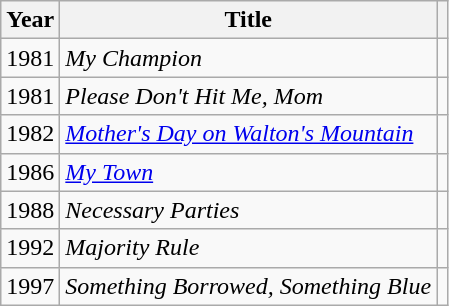<table class="wikitable">
<tr>
<th>Year</th>
<th>Title</th>
<th class="unsortable"></th>
</tr>
<tr>
<td>1981</td>
<td><em>My Champion</em></td>
<td></td>
</tr>
<tr>
<td>1981</td>
<td><em>Please Don't Hit Me, Mom</em></td>
<td></td>
</tr>
<tr>
<td>1982</td>
<td><em><a href='#'>Mother's Day on Walton's Mountain</a></em></td>
<td></td>
</tr>
<tr>
<td>1986</td>
<td><em><a href='#'>My Town</a></em></td>
<td></td>
</tr>
<tr>
<td>1988</td>
<td><em>Necessary Parties</em></td>
<td></td>
</tr>
<tr>
<td>1992</td>
<td><em>Majority Rule</em></td>
<td></td>
</tr>
<tr>
<td>1997</td>
<td><em>Something Borrowed, Something Blue</em></td>
<td></td>
</tr>
</table>
